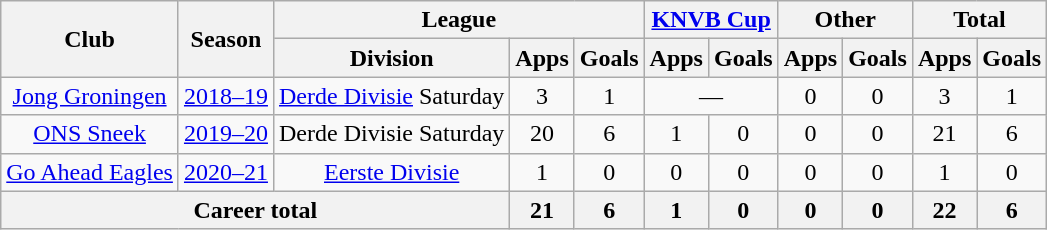<table class="wikitable" style="text-align: center">
<tr>
<th rowspan="2">Club</th>
<th rowspan="2">Season</th>
<th colspan="3">League</th>
<th colspan="2"><a href='#'>KNVB Cup</a></th>
<th colspan="2">Other</th>
<th colspan="2">Total</th>
</tr>
<tr>
<th>Division</th>
<th>Apps</th>
<th>Goals</th>
<th>Apps</th>
<th>Goals</th>
<th>Apps</th>
<th>Goals</th>
<th>Apps</th>
<th>Goals</th>
</tr>
<tr>
<td><a href='#'>Jong Groningen</a></td>
<td><a href='#'>2018–19</a></td>
<td><a href='#'>Derde Divisie</a> Saturday</td>
<td>3</td>
<td>1</td>
<td colspan="2">—</td>
<td>0</td>
<td>0</td>
<td>3</td>
<td>1</td>
</tr>
<tr>
<td><a href='#'>ONS Sneek</a></td>
<td><a href='#'>2019–20</a></td>
<td>Derde Divisie Saturday</td>
<td>20</td>
<td>6</td>
<td>1</td>
<td>0</td>
<td>0</td>
<td>0</td>
<td>21</td>
<td>6</td>
</tr>
<tr>
<td><a href='#'>Go Ahead Eagles</a></td>
<td><a href='#'>2020–21</a></td>
<td><a href='#'>Eerste Divisie</a></td>
<td>1</td>
<td>0</td>
<td>0</td>
<td>0</td>
<td>0</td>
<td>0</td>
<td>1</td>
<td>0</td>
</tr>
<tr>
<th colspan="3">Career total</th>
<th>21</th>
<th>6</th>
<th>1</th>
<th>0</th>
<th>0</th>
<th>0</th>
<th>22</th>
<th>6</th>
</tr>
</table>
